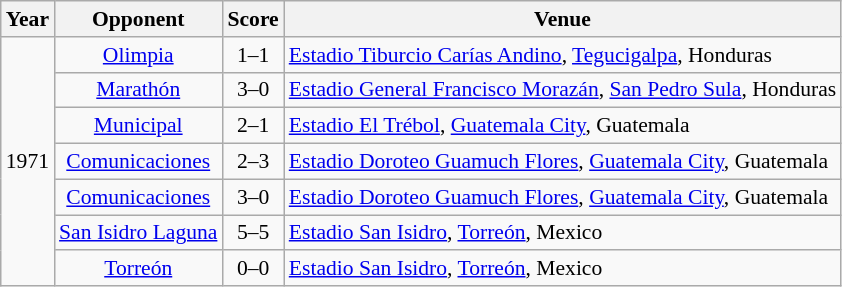<table class="wikitable" style="font-size: 90%; text-align:left">
<tr>
<th>Year</th>
<th>Opponent</th>
<th>Score</th>
<th>Venue</th>
</tr>
<tr>
<td rowspan=7>1971</td>
<td align=center> <a href='#'>Olimpia</a></td>
<td align=center>1–1</td>
<td><a href='#'>Estadio Tiburcio Carías Andino</a>, <a href='#'>Tegucigalpa</a>, Honduras</td>
</tr>
<tr>
<td align=center> <a href='#'>Marathón</a></td>
<td align=center>3–0</td>
<td><a href='#'>Estadio General Francisco Morazán</a>, <a href='#'>San Pedro Sula</a>, Honduras</td>
</tr>
<tr>
<td align=center> <a href='#'>Municipal</a></td>
<td align=center>2–1</td>
<td><a href='#'>Estadio El Trébol</a>, <a href='#'>Guatemala City</a>, Guatemala</td>
</tr>
<tr>
<td align=center> <a href='#'>Comunicaciones</a></td>
<td align=center>2–3</td>
<td><a href='#'>Estadio Doroteo Guamuch Flores</a>, <a href='#'>Guatemala City</a>, Guatemala</td>
</tr>
<tr>
<td align=center> <a href='#'>Comunicaciones</a></td>
<td align=center>3–0</td>
<td><a href='#'>Estadio Doroteo Guamuch Flores</a>, <a href='#'>Guatemala City</a>, Guatemala</td>
</tr>
<tr>
<td align=center> <a href='#'>San Isidro Laguna</a></td>
<td align=center>5–5</td>
<td><a href='#'>Estadio San Isidro</a>, <a href='#'>Torreón</a>, Mexico</td>
</tr>
<tr>
<td align=center> <a href='#'>Torreón</a></td>
<td align=center>0–0</td>
<td><a href='#'>Estadio San Isidro</a>, <a href='#'>Torreón</a>, Mexico</td>
</tr>
</table>
